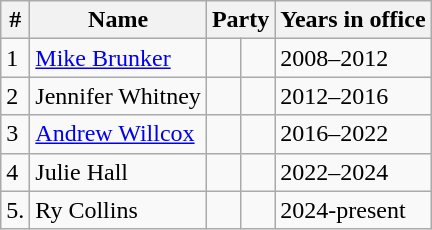<table class="wikitable">
<tr>
<th>#</th>
<th>Name</th>
<th colspan="2">Party</th>
<th>Years in office</th>
</tr>
<tr>
<td>1</td>
<td><a href='#'>Mike Brunker</a></td>
<td></td>
<td></td>
<td>2008–2012</td>
</tr>
<tr>
<td>2</td>
<td>Jennifer Whitney</td>
<td></td>
<td></td>
<td>2012–2016</td>
</tr>
<tr>
<td>3</td>
<td><a href='#'>Andrew Willcox</a></td>
<td></td>
<td></td>
<td>2016–2022</td>
</tr>
<tr>
<td>4</td>
<td>Julie Hall</td>
<td></td>
<td></td>
<td>2022–2024</td>
</tr>
<tr>
<td>5.</td>
<td>Ry Collins</td>
<td></td>
<td></td>
<td>2024-present</td>
</tr>
</table>
